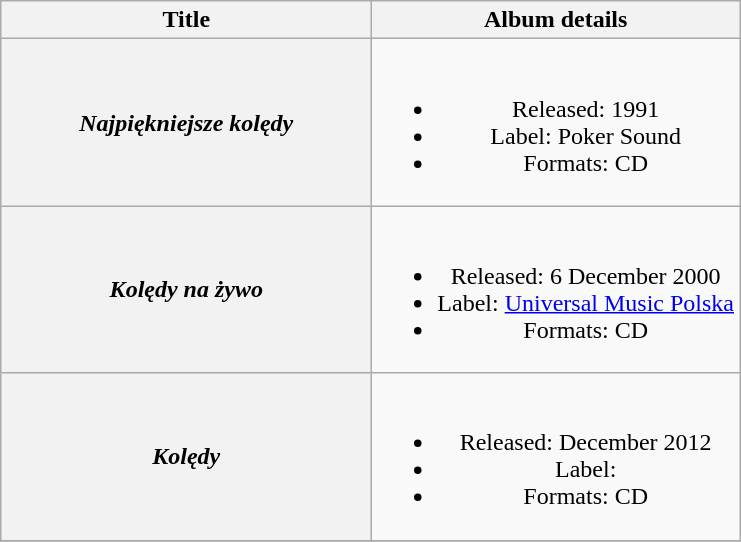<table class="wikitable plainrowheaders" style="text-align:center;">
<tr>
<th scope="col" style="width:15em;">Title</th>
<th scope="col">Album details</th>
</tr>
<tr>
<th scope="row"><em>Najpiękniejsze kolędy</em></th>
<td><br><ul><li>Released: 1991</li><li>Label: Poker Sound</li><li>Formats: CD</li></ul></td>
</tr>
<tr>
<th scope="row"><em>Kolędy na żywo</em></th>
<td><br><ul><li>Released: 6 December 2000</li><li>Label: <a href='#'>Universal Music Polska</a></li><li>Formats: CD</li></ul></td>
</tr>
<tr>
<th scope="row"><em>Kolędy</em></th>
<td><br><ul><li>Released: December 2012</li><li>Label:</li><li>Formats: CD</li></ul></td>
</tr>
<tr>
</tr>
</table>
